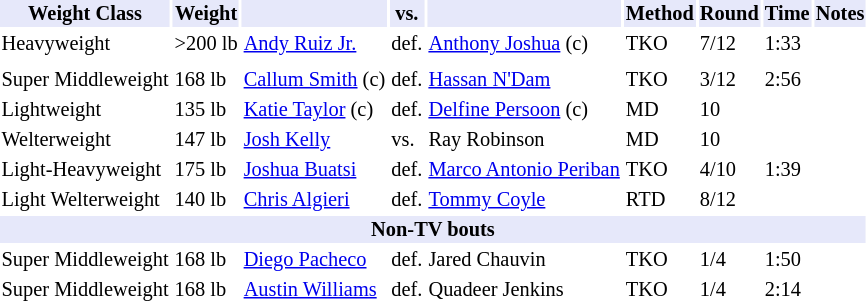<table class="toccolours" style="font-size: 85%;">
<tr>
<th style="background:#e6e8fa; color:#000; text-align:center;">Weight Class</th>
<th style="background:#e6e8fa; color:#000; text-align:center;">Weight</th>
<th style="background:#e6e8fa; color:#000; text-align:center;"></th>
<th style="background:#e6e8fa; color:#000; text-align:center;">vs.</th>
<th style="background:#e6e8fa; color:#000; text-align:center;"></th>
<th style="background:#e6e8fa; color:#000; text-align:center;">Method</th>
<th style="background:#e6e8fa; color:#000; text-align:center;">Round</th>
<th style="background:#e6e8fa; color:#000; text-align:center;">Time</th>
<th style="background:#e6e8fa; color:#000; text-align:center;">Notes</th>
</tr>
<tr>
<td>Heavyweight</td>
<td>>200 lb</td>
<td> <a href='#'>Andy Ruiz Jr.</a></td>
<td>def.</td>
<td> <a href='#'>Anthony Joshua</a> (c)</td>
<td>TKO</td>
<td>7/12</td>
<td>1:33</td>
<td></td>
</tr>
<tr>
</tr>
<tr>
</tr>
<tr>
<td>Super Middleweight</td>
<td>168 lb</td>
<td> <a href='#'>Callum Smith</a> (c)</td>
<td>def.</td>
<td> <a href='#'>Hassan N'Dam</a></td>
<td>TKO</td>
<td>3/12</td>
<td>2:56</td>
<td></td>
</tr>
<tr>
<td>Lightweight</td>
<td>135 lb</td>
<td> <a href='#'>Katie Taylor</a> (c)</td>
<td>def.</td>
<td> <a href='#'>Delfine Persoon</a> (c)</td>
<td>MD</td>
<td>10</td>
<td></td>
<td></td>
</tr>
<tr>
<td>Welterweight</td>
<td>147 lb</td>
<td> <a href='#'>Josh Kelly</a></td>
<td>vs.</td>
<td> Ray Robinson</td>
<td>MD</td>
<td>10</td>
<td></td>
<td></td>
</tr>
<tr>
<td>Light-Heavyweight</td>
<td>175 lb</td>
<td> <a href='#'>Joshua Buatsi</a></td>
<td>def.</td>
<td> <a href='#'>Marco Antonio Periban</a></td>
<td>TKO</td>
<td>4/10</td>
<td>1:39</td>
<td></td>
</tr>
<tr>
<td>Light Welterweight</td>
<td>140 lb</td>
<td> <a href='#'>Chris Algieri</a></td>
<td>def.</td>
<td> <a href='#'>Tommy Coyle</a></td>
<td>RTD</td>
<td>8/12</td>
<td></td>
<td></td>
</tr>
<tr>
<th colspan="9" style="background-color: #e6e8fa;">Non-TV bouts</th>
</tr>
<tr>
<td>Super Middleweight</td>
<td>168 lb</td>
<td> <a href='#'>Diego Pacheco</a></td>
<td>def.</td>
<td> Jared Chauvin</td>
<td>TKO</td>
<td>1/4</td>
<td>1:50</td>
<td></td>
</tr>
<tr>
<td>Super Middleweight</td>
<td>168 lb</td>
<td> <a href='#'>Austin Williams</a></td>
<td>def.</td>
<td> Quadeer Jenkins</td>
<td>TKO</td>
<td>1/4</td>
<td>2:14</td>
<td></td>
</tr>
</table>
